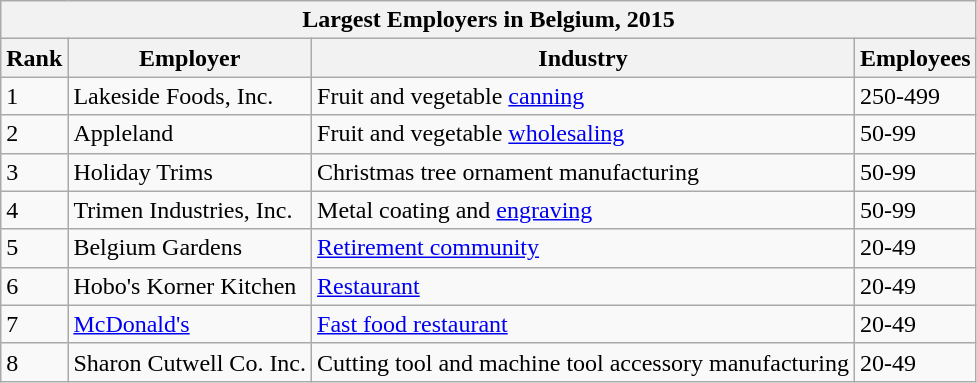<table class="wikitable sortable">
<tr>
<th colspan="4">Largest Employers in Belgium, 2015</th>
</tr>
<tr>
<th>Rank</th>
<th>Employer</th>
<th>Industry</th>
<th>Employees</th>
</tr>
<tr>
<td>1</td>
<td>Lakeside Foods, Inc.</td>
<td>Fruit and vegetable <a href='#'>canning</a></td>
<td>250-499</td>
</tr>
<tr>
<td>2</td>
<td>Appleland</td>
<td>Fruit and vegetable <a href='#'>wholesaling</a></td>
<td>50-99</td>
</tr>
<tr>
<td>3</td>
<td>Holiday Trims</td>
<td>Christmas tree ornament manufacturing</td>
<td>50-99</td>
</tr>
<tr>
<td>4</td>
<td>Trimen Industries, Inc.</td>
<td>Metal coating and <a href='#'>engraving</a></td>
<td>50-99</td>
</tr>
<tr>
<td>5</td>
<td>Belgium Gardens</td>
<td><a href='#'>Retirement community</a></td>
<td>20-49</td>
</tr>
<tr>
<td>6</td>
<td>Hobo's Korner Kitchen</td>
<td><a href='#'>Restaurant</a></td>
<td>20-49</td>
</tr>
<tr>
<td>7</td>
<td><a href='#'>McDonald's</a></td>
<td><a href='#'>Fast food restaurant</a></td>
<td>20-49</td>
</tr>
<tr>
<td>8</td>
<td>Sharon Cutwell Co. Inc.</td>
<td>Cutting tool and machine tool accessory manufacturing</td>
<td>20-49</td>
</tr>
</table>
